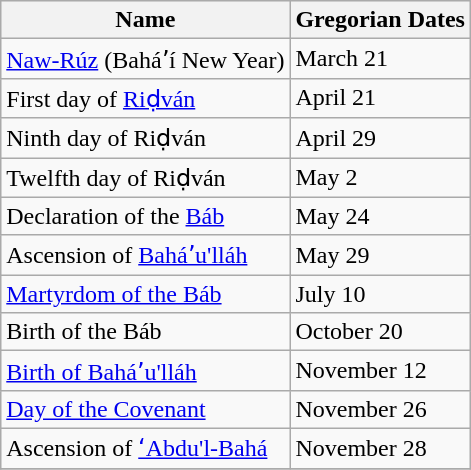<table class="wikitable">
<tr style="background:#EFEFEF;">
<th>Name</th>
<th>Gregorian Dates</th>
</tr>
<tr>
<td><a href='#'>Naw-Rúz</a> (Baháʼí New Year)</td>
<td>March 21</td>
</tr>
<tr>
<td>First day of <a href='#'>Riḍván</a></td>
<td>April 21</td>
</tr>
<tr>
<td>Ninth day of Riḍván</td>
<td>April 29</td>
</tr>
<tr>
<td>Twelfth day of Riḍván</td>
<td>May 2</td>
</tr>
<tr>
<td>Declaration of the <a href='#'>Báb</a></td>
<td>May 24</td>
</tr>
<tr>
<td>Ascension of <a href='#'>Baháʼu'lláh</a></td>
<td>May 29</td>
</tr>
<tr>
<td><a href='#'>Martyrdom of the Báb</a></td>
<td>July 10</td>
</tr>
<tr>
<td>Birth of the Báb</td>
<td>October 20</td>
</tr>
<tr>
<td><a href='#'>Birth of Baháʼu'lláh</a></td>
<td>November 12</td>
</tr>
<tr>
<td><a href='#'>Day of the Covenant</a></td>
<td>November 26</td>
</tr>
<tr>
<td>Ascension of <a href='#'>ʻAbdu'l-Bahá</a></td>
<td>November 28</td>
</tr>
<tr>
</tr>
</table>
